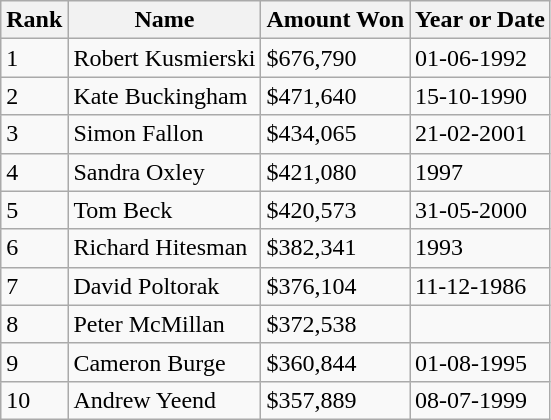<table class="wikitable">
<tr>
<th>Rank</th>
<th>Name</th>
<th>Amount Won</th>
<th>Year or Date</th>
</tr>
<tr>
<td>1</td>
<td>Robert Kusmierski</td>
<td>$676,790</td>
<td>01-06-1992</td>
</tr>
<tr>
<td>2</td>
<td>Kate Buckingham</td>
<td>$471,640</td>
<td>15-10-1990</td>
</tr>
<tr>
<td>3</td>
<td>Simon Fallon</td>
<td>$434,065</td>
<td>21-02-2001</td>
</tr>
<tr>
<td>4</td>
<td>Sandra Oxley</td>
<td>$421,080</td>
<td>1997</td>
</tr>
<tr>
<td>5</td>
<td>Tom Beck</td>
<td>$420,573</td>
<td>31-05-2000</td>
</tr>
<tr>
<td>6</td>
<td>Richard Hitesman</td>
<td>$382,341</td>
<td>1993</td>
</tr>
<tr>
<td>7</td>
<td>David Poltorak</td>
<td>$376,104</td>
<td>11-12-1986</td>
</tr>
<tr>
<td>8</td>
<td>Peter McMillan</td>
<td>$372,538</td>
<td></td>
</tr>
<tr>
<td>9</td>
<td>Cameron Burge</td>
<td>$360,844</td>
<td>01-08-1995</td>
</tr>
<tr>
<td>10</td>
<td>Andrew Yeend</td>
<td>$357,889</td>
<td>08-07-1999</td>
</tr>
</table>
